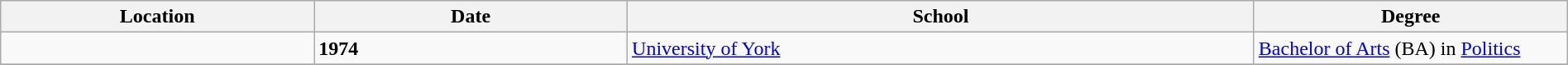<table class="wikitable" style="width:100%;">
<tr>
<th style="width:20%;">Location</th>
<th style="width:20%;">Date</th>
<th style="width:40%;">School</th>
<th style="width:20%;">Degree</th>
</tr>
<tr>
<td></td>
<td><strong>1974</strong></td>
<td><a href='#'>University of York</a></td>
<td><a href='#'>Bachelor of Arts</a> (BA) in <a href='#'>Politics</a></td>
</tr>
<tr>
</tr>
</table>
